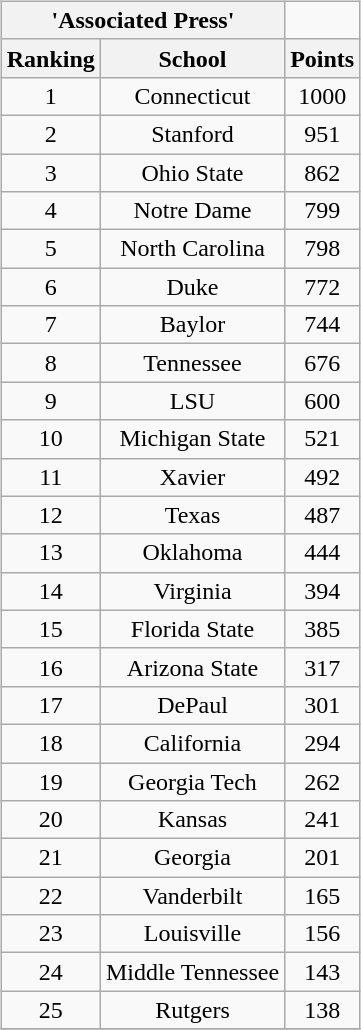<table>
<tr style="vertical-align:top;">
<td><br><table class="wikitable" style="text-align:center;">
<tr>
<th colspan=2>'Associated Press'</th>
</tr>
<tr>
<th>Ranking</th>
<th>School</th>
<th>Points</th>
</tr>
<tr>
<td>1</td>
<td>Connecticut</td>
<td>1000</td>
</tr>
<tr>
<td>2</td>
<td>Stanford</td>
<td>951</td>
</tr>
<tr>
<td>3</td>
<td>Ohio State</td>
<td>862</td>
</tr>
<tr>
<td>4</td>
<td>Notre Dame</td>
<td>799</td>
</tr>
<tr>
<td>5</td>
<td>North Carolina</td>
<td>798</td>
</tr>
<tr>
<td>6</td>
<td>Duke</td>
<td>772</td>
</tr>
<tr>
<td>7</td>
<td>Baylor</td>
<td>744</td>
</tr>
<tr>
<td>8</td>
<td>Tennessee</td>
<td>676</td>
</tr>
<tr>
<td>9</td>
<td>LSU</td>
<td>600</td>
</tr>
<tr>
<td>10</td>
<td>Michigan State</td>
<td>521</td>
</tr>
<tr>
<td>11</td>
<td>Xavier</td>
<td>492</td>
</tr>
<tr>
<td>12</td>
<td>Texas</td>
<td>487</td>
</tr>
<tr>
<td>13</td>
<td>Oklahoma</td>
<td>444</td>
</tr>
<tr>
<td>14</td>
<td>Virginia</td>
<td>394</td>
</tr>
<tr>
<td>15</td>
<td>Florida State</td>
<td>385</td>
</tr>
<tr>
<td>16</td>
<td>Arizona State</td>
<td>317</td>
</tr>
<tr>
<td>17</td>
<td>DePaul</td>
<td>301</td>
</tr>
<tr>
<td>18</td>
<td>California</td>
<td>294</td>
</tr>
<tr>
<td>19</td>
<td>Georgia Tech</td>
<td>262</td>
</tr>
<tr>
<td>20</td>
<td>Kansas</td>
<td>241</td>
</tr>
<tr>
<td>21</td>
<td>Georgia</td>
<td>201</td>
</tr>
<tr>
<td>22</td>
<td>Vanderbilt</td>
<td>165</td>
</tr>
<tr>
<td>23</td>
<td>Louisville</td>
<td>156</td>
</tr>
<tr>
<td>24</td>
<td>Middle Tennessee</td>
<td>143</td>
</tr>
<tr>
<td>25</td>
<td>Rutgers</td>
<td>138</td>
</tr>
<tr>
</tr>
</table>
</td>
</tr>
</table>
